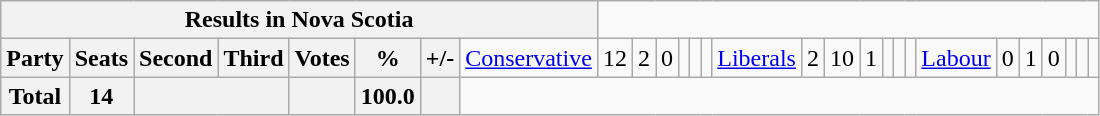<table class="wikitable">
<tr>
<th colspan=9>Results in Nova Scotia</th>
</tr>
<tr>
<th colspan=2>Party</th>
<th>Seats</th>
<th>Second</th>
<th>Third</th>
<th>Votes</th>
<th>%</th>
<th>+/-<br></th>
<td><a href='#'>Conservative</a></td>
<td align="right">12</td>
<td align="right">2</td>
<td align="right">0</td>
<td align="right"></td>
<td align="right"></td>
<td align="right"><br></td>
<td><a href='#'>Liberals</a></td>
<td align="right">2</td>
<td align="right">10</td>
<td align="right">1</td>
<td align="right"></td>
<td align="right"></td>
<td align="right"><br></td>
<td><a href='#'>Labour</a></td>
<td align="right">0</td>
<td align="right">1</td>
<td align="right">0</td>
<td align="right"></td>
<td align="right"></td>
<td align="right"></td>
</tr>
<tr>
<th colspan="2">Total</th>
<th>14</th>
<th colspan="2"></th>
<th></th>
<th>100.0</th>
<th></th>
</tr>
</table>
